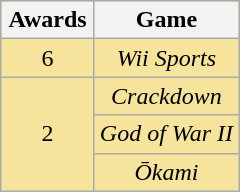<table class="wikitable" rowspan=2 style="text-align: center; background: #f6e39c">
<tr>
<th width="55">Awards</th>
<th align="center">Game</th>
</tr>
<tr>
<td style="text-align:center">6</td>
<td><em>Wii Sports</em></td>
</tr>
<tr>
<td rowspan=3 style="text-align:center">2</td>
<td><em>Crackdown</em></td>
</tr>
<tr>
<td><em>God of War II</em></td>
</tr>
<tr>
<td><em>Ōkami</em></td>
</tr>
</table>
